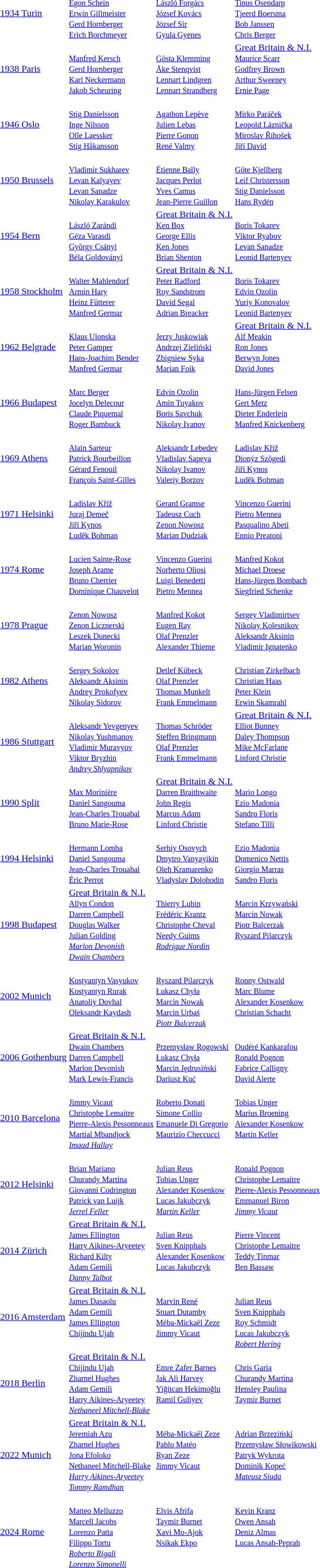<table>
<tr>
<td><a href='#'>1934 Turin</a><br></td>
<td><small><br><a href='#'>Egon Schein</a><br><a href='#'>Erwin Gillmeister</a><br><a href='#'>Gerd Hornberger</a><br><a href='#'>Erich Borchmeyer</a></small></td>
<td><small><br><a href='#'>László Forgács</a><br><a href='#'>József Kovács</a><br><a href='#'>József Sir</a><br><a href='#'>Gyula Gyenes</a></small></td>
<td><small><br><a href='#'>Tinus Osendarp</a><br><a href='#'>Tjeerd Boersma</a><br><a href='#'>Bob Janssen</a><br><a href='#'>Chris Berger</a></small></td>
</tr>
<tr>
<td><a href='#'>1938 Paris</a><br></td>
<td><small><br><a href='#'>Manfred Kersch</a><br><a href='#'>Gerd Hornberger</a><br><a href='#'>Karl Neckermann</a><br><a href='#'>Jakob Scheuring</a></small></td>
<td><small><br><a href='#'>Gösta Klemming</a><br><a href='#'>Åke Stenqvist</a><br><a href='#'>Lennart Lindgren</a><br><a href='#'>Lennart Strandberg</a></small></td>
<td> <a href='#'>Great Britain & N.I.</a><small><br><a href='#'>Maurice Scarr</a><br><a href='#'>Godfrey Brown</a><br><a href='#'>Arthur Sweeney</a><br><a href='#'>Ernie Page</a></small></td>
</tr>
<tr>
<td><a href='#'>1946 Oslo</a><br></td>
<td><small><br><a href='#'>Stig Danielsson</a><br><a href='#'>Inge Nilsson</a><br><a href='#'>Olle Laessker</a><br><a href='#'>Stig Håkansson</a></small></td>
<td><small><br><a href='#'>Agathon Lepève</a><br><a href='#'>Julien Lebas</a><br><a href='#'>Pierre Gonon</a><br><a href='#'>René Valmy</a></small></td>
<td><small><br><a href='#'>Mirko Paráček</a><br><a href='#'>Leopold Láznička</a><br><a href='#'>Miroslav Řihošek</a><br><a href='#'>Jiří David</a></small></td>
</tr>
<tr>
<td><a href='#'>1950 Brussels</a><br></td>
<td><small><br><a href='#'>Vladimir Sukharev</a><br><a href='#'>Levan Kalyayev</a><br><a href='#'>Levan Sanadze</a><br><a href='#'>Nikolay Karakulov</a></small></td>
<td><small><br><a href='#'>Étienne Bally</a><br><a href='#'>Jacques Perlot</a><br><a href='#'>Yves Camus</a><br><a href='#'>Jean-Pierre Guillon</a></small></td>
<td><small><br><a href='#'>Göte Kjellberg</a><br><a href='#'>Leif Christersson</a><br><a href='#'>Stig Danielsson</a><br><a href='#'>Hans Rydén</a></small></td>
</tr>
<tr>
<td><a href='#'>1954 Bern</a><br></td>
<td><small><br><a href='#'>László Zarándi</a><br><a href='#'>Géza Varasdi</a><br><a href='#'>György Csányi</a><br><a href='#'>Béla Goldoványi</a></small></td>
<td> <a href='#'>Great Britain & N.I.</a><small><br><a href='#'>Ken Box</a><br><a href='#'>George Ellis</a><br><a href='#'>Ken Jones</a><br><a href='#'>Brian Shenton</a></small></td>
<td><small><br><a href='#'>Boris Tokarev</a><br><a href='#'>Viktor Ryabov</a><br><a href='#'>Levan Sanadze</a><br><a href='#'>Leonid Bartenyev</a></small></td>
</tr>
<tr>
<td><a href='#'>1958 Stockholm</a><br></td>
<td><small><br><a href='#'>Walter Mahlendorf</a><br><a href='#'>Armin Hary</a><br><a href='#'>Heinz Fütterer</a><br><a href='#'>Manfred Germar</a></small></td>
<td> <a href='#'>Great Britain & N.I.</a><small><br><a href='#'>Peter Radford</a><br><a href='#'>Roy Sandstrom</a><br><a href='#'>David Segal</a><br><a href='#'>Adrian Breacker</a></small></td>
<td><small><br><a href='#'>Boris Tokarev</a><br><a href='#'>Edvin Ozolin</a><br><a href='#'>Yuriy Konovalov</a><br><a href='#'>Leonid Bartenyev</a></small></td>
</tr>
<tr>
<td><a href='#'>1962 Belgrade</a><br></td>
<td><small><br><a href='#'>Klaus Ulonska</a><br><a href='#'>Peter Gamper</a><br><a href='#'>Hans-Joachim Bender</a><br><a href='#'>Manfred Germar</a></small></td>
<td><small><br><a href='#'>Jerzy Juskowiak</a><br><a href='#'>Andrzej Zieliński</a><br><a href='#'>Zbigniew Syka</a><br><a href='#'>Marian Foik</a></small></td>
<td> <a href='#'>Great Britain & N.I.</a><small><br><a href='#'>Alf Meakin</a><br><a href='#'>Ron Jones</a><br><a href='#'>Berwyn Jones</a><br><a href='#'>David Jones</a></small></td>
</tr>
<tr>
<td><a href='#'>1966 Budapest</a><br></td>
<td><small><br><a href='#'>Marc Berger</a><br><a href='#'>Jocelyn Delecour</a><br><a href='#'>Claude Piquemal</a><br><a href='#'>Roger Bambuck</a></small></td>
<td><small><br><a href='#'>Edvin Ozolin</a><br><a href='#'>Amin Tuyakov</a><br><a href='#'>Boris Savchuk</a><br><a href='#'>Nikolay Ivanov</a></small></td>
<td><small><br><a href='#'>Hans-Jürgen Felsen</a><br><a href='#'>Gert Metz</a><br><a href='#'>Dieter Enderlein</a><br><a href='#'>Manfred Knickenberg</a></small></td>
</tr>
<tr>
<td><a href='#'>1969 Athens</a><br></td>
<td><small><br><a href='#'>Alain Sarteur</a><br><a href='#'>Patrick Bourbeillon</a><br><a href='#'>Gérard Fenouil</a><br><a href='#'>François Saint-Gilles</a></small></td>
<td><small><br><a href='#'>Aleksandr Lebedev</a><br><a href='#'>Vladislav Sapeya</a><br><a href='#'>Nikolay Ivanov</a><br><a href='#'>Valeriy Borzov</a></small></td>
<td><small><br><a href='#'>Ladislav Kříž</a><br><a href='#'>Dionýz Szögedi</a><br><a href='#'>Jiří Kynos</a><br><a href='#'>Luděk Bohman</a></small></td>
</tr>
<tr>
<td><a href='#'>1971 Helsinki</a><br></td>
<td><small><br><a href='#'>Ladislav Kříž</a><br><a href='#'>Juraj Demeč</a><br><a href='#'>Jiří Kynos</a><br><a href='#'>Luděk Bohman</a></small></td>
<td><small><br><a href='#'>Gerard Gramse</a><br><a href='#'>Tadeusz Cuch</a><br><a href='#'>Zenon Nowosz</a><br><a href='#'>Marian Dudziak</a></small></td>
<td><small><br><a href='#'>Vincenzo Guerini</a><br><a href='#'>Pietro Mennea</a><br><a href='#'>Pasqualino Abeti</a><br><a href='#'>Ennio Preatoni</a></small></td>
</tr>
<tr>
<td><a href='#'>1974 Rome</a><br></td>
<td><small><br><a href='#'>Lucien Sainte-Rose</a><br><a href='#'>Joseph Arame</a><br><a href='#'>Bruno Cherrier</a><br><a href='#'>Dominique Chauvelot</a></small></td>
<td><small><br><a href='#'>Vincenzo Guerini</a><br><a href='#'>Norberto Oliosi</a><br><a href='#'>Luigi Benedetti</a><br><a href='#'>Pietro Mennea</a></small></td>
<td><small><br><a href='#'>Manfred Kokot</a><br><a href='#'>Michael Droese</a><br><a href='#'>Hans-Jürgen Bombach</a><br><a href='#'>Siegfried Schenke</a></small></td>
</tr>
<tr>
<td><a href='#'>1978 Prague</a><br></td>
<td><small><br><a href='#'>Zenon Nowosz</a><br><a href='#'>Zenon Licznerski</a><br><a href='#'>Leszek Dunecki</a><br><a href='#'>Marian Woronin</a></small></td>
<td><small><br><a href='#'>Manfred Kokot</a><br><a href='#'>Eugen Ray</a><br><a href='#'>Olaf Prenzler</a><br><a href='#'>Alexander Thieme</a></small></td>
<td><small><br><a href='#'>Sergey Vladimirtsev</a><br><a href='#'>Nikolay Kolesnikov</a><br><a href='#'>Aleksandr Aksinin</a><br><a href='#'>Vladimir Ignatenko</a></small></td>
</tr>
<tr>
<td><a href='#'>1982 Athens</a><br></td>
<td><small><br><a href='#'>Sergey Sokolov</a><br><a href='#'>Aleksandr Aksinin</a><br><a href='#'>Andrey Prokofyev</a><br><a href='#'>Nikolay Sidorov</a></small></td>
<td><small><br><a href='#'>Detlef Kübeck</a><br><a href='#'>Olaf Prenzler</a><br><a href='#'>Thomas Munkelt</a><br><a href='#'>Frank Emmelmann</a></small></td>
<td><small><br><a href='#'>Christian Zirkelbach</a><br><a href='#'>Christian Haas</a><br><a href='#'>Peter Klein</a><br><a href='#'>Erwin Skamrahl</a></small></td>
</tr>
<tr>
<td><a href='#'>1986 Stuttgart</a><br></td>
<td><small><br><a href='#'>Aleksandr Yevgenyev</a><br><a href='#'>Nikolay Yushmanov</a><br><a href='#'>Vladimir Muravyov</a><br><a href='#'>Viktor Bryzhin</a><br><em><a href='#'>Andrey Shlyapnikov</a></em></small></td>
<td valign="top"><small><br><a href='#'>Thomas Schröder</a><br><a href='#'>Steffen Bringmann</a><br><a href='#'>Olaf Prenzler</a><br><a href='#'>Frank Emmelmann</a></small></td>
<td valign="top"> <a href='#'>Great Britain & N.I.</a><small><br><a href='#'>Elliot Bunney</a><br><a href='#'>Daley Thompson</a><br><a href='#'>Mike McFarlane</a><br><a href='#'>Linford Christie</a></small></td>
</tr>
<tr>
<td><a href='#'>1990 Split</a><br></td>
<td><small><br><a href='#'>Max Morinière</a><br><a href='#'>Daniel Sangouma</a><br><a href='#'>Jean-Charles Trouabal</a><br><a href='#'>Bruno Marie-Rose</a></small></td>
<td> <a href='#'>Great Britain & N.I.</a><small><br><a href='#'>Darren Braithwaite</a><br><a href='#'>John Regis</a><br><a href='#'>Marcus Adam</a><br><a href='#'>Linford Christie</a></small></td>
<td><small><br><a href='#'>Mario Longo</a><br><a href='#'>Ezio Madonia</a><br><a href='#'>Sandro Floris</a><br><a href='#'>Stefano Tilli</a></small></td>
</tr>
<tr>
<td><a href='#'>1994 Helsinki</a><br></td>
<td><small><br><a href='#'>Hermann Lomba</a><br><a href='#'>Daniel Sangouma</a><br><a href='#'>Jean-Charles Trouabal</a><br><a href='#'>Éric Perrot</a></small></td>
<td><small><br><a href='#'>Serhiy Osovych</a><br><a href='#'>Dmytro Vanyayikin</a><br><a href='#'>Oleh Kramarenko</a><br><a href='#'>Vladyslav Dolohodin</a></small></td>
<td><small><br><a href='#'>Ezio Madonia</a><br><a href='#'>Domenico Nettis</a><br><a href='#'>Giorgio Marras</a><br><a href='#'>Sandro Floris</a></small></td>
</tr>
<tr>
<td><a href='#'>1998 Budapest</a><br></td>
<td> <a href='#'>Great Britain & N.I.</a><small><br><a href='#'>Allyn Condon</a><br><a href='#'>Darren Campbell</a><br><a href='#'>Douglas Walker</a><br><a href='#'>Julian Golding</a><br><em><a href='#'>Marlon Devonish</a></em><br><em><a href='#'>Dwain Chambers</a></em></small></td>
<td valign="top"><small><br><a href='#'>Thierry Lubin</a><br><a href='#'>Frédéric Krantz</a><br><a href='#'>Christophe Cheval</a><br><a href='#'>Needy Guims</a><br><em><a href='#'>Rodrigue Nordin</a></em></small></td>
<td valign="top"><small><br><a href='#'>Marcin Krzywański</a><br><a href='#'>Marcin Nowak</a><br><a href='#'>Piotr Balcerzak</a><br><a href='#'>Ryszard Pilarczyk</a></small></td>
</tr>
<tr>
<td><a href='#'>2002 Munich</a><br></td>
<td valign="top"><small><br><a href='#'>Kostyantyn Vasyukov</a><br><a href='#'>Kostyantyn Rurak</a><br><a href='#'>Anatoliy Dovhal</a><br><a href='#'>Oleksandr Kaydash</a></small></td>
<td><small><br><a href='#'>Ryszard Pilarczyk</a><br><a href='#'>Łukasz Chyła</a><br><a href='#'>Marcin Nowak</a><br><a href='#'>Marcin Urbaś</a><br><em><a href='#'>Piotr Balcerzak</a></em></small></td>
<td valign="top"><small><br><a href='#'>Ronny Ostwald</a><br><a href='#'>Marc Blume</a><br><a href='#'>Alexander Kosenkow</a><br><a href='#'>Christian Schacht</a></small></td>
</tr>
<tr>
<td><a href='#'>2006 Gothenburg</a><br></td>
<td> <a href='#'>Great Britain & N.I.</a><small><br><a href='#'>Dwain Chambers</a><br><a href='#'>Darren Campbell</a><br><a href='#'>Marlon Devonish</a><br><a href='#'>Mark Lewis-Francis</a></small></td>
<td><small><br><a href='#'>Przemysław Rogowski</a><br><a href='#'>Łukasz Chyła</a><br><a href='#'>Marcin Jędrusiński</a><br><a href='#'>Dariusz Kuć</a></small></td>
<td><small><br><a href='#'>Oudéré Kankarafou</a><br><a href='#'>Ronald Pognon</a><br><a href='#'>Fabrice Calligny</a><br><a href='#'>David Alerte</a></small></td>
</tr>
<tr>
<td><a href='#'>2010 Barcelona</a><br></td>
<td><small><br><a href='#'>Jimmy Vicaut</a><br><a href='#'>Christophe Lemaitre</a><br><a href='#'>Pierre-Alexis Pessonneaux</a><br><a href='#'>Martial Mbandjock</a><br><em><a href='#'>Imaad Hallay</a></em></small></td>
<td valign="top"><small><br><a href='#'>Roberto Donati</a><br><a href='#'>Simone Collio</a><br><a href='#'>Emanuele Di Gregorio</a><br><a href='#'>Maurizio Checcucci</a></small></td>
<td valign="top"><small><br><a href='#'>Tobias Unger</a><br><a href='#'>Marius Broening</a><br><a href='#'>Alexander Kosenkow</a><br><a href='#'>Martin Keller</a></small></td>
</tr>
<tr>
<td><a href='#'>2012 Helsinki</a><br></td>
<td><small><br><a href='#'>Brian Mariano</a><br><a href='#'>Churandy Martina</a><br><a href='#'>Giovanni Codrington</a><br><a href='#'>Patrick van Luijk</a><br><em><a href='#'>Jerrel Feller</a></em></small></td>
<td><small><br><a href='#'>Julian Reus</a><br><a href='#'>Tobias Unger</a><br><a href='#'>Alexander Kosenkow</a><br><a href='#'>Lucas Jakubczyk</a><br><em><a href='#'>Martin Keller</a></em></small></td>
<td><small><br><a href='#'>Ronald Pognon</a><br><a href='#'>Christophe Lemaitre</a><br><a href='#'>Pierre-Alexis Pessonneaux</a><br><a href='#'>Emmanuel Biron</a><br><em><a href='#'>Jimmy Vicaut</a></em></small></td>
</tr>
<tr>
<td><a href='#'>2014 Zürich</a><br></td>
<td> <a href='#'>Great Britain & N.I.</a><small><br><a href='#'>James Ellington</a><br><a href='#'>Harry Aikines-Aryeetey</a><br><a href='#'>Richard Kilty</a><br><a href='#'>Adam Gemili</a><br><em><a href='#'>Danny Talbot</a></em></small></td>
<td valign="top"><small><br><a href='#'>Julian Reus</a><br><a href='#'>Sven Knipphals</a><br><a href='#'>Alexander Kosenkow</a><br><a href='#'>Lucas Jakubczyk</a></small></td>
<td valign="top"><small><br><a href='#'>Pierre Vincent</a><br><a href='#'>Christophe Lemaitre</a><br><a href='#'>Teddy Tinmar</a><br><a href='#'>Ben Bassaw</a></small></td>
</tr>
<tr>
<td><a href='#'>2016 Amsterdam</a><br></td>
<td valign="top"> <a href='#'>Great Britain & N.I.</a><small><br><a href='#'>James Dasaolu</a><br><a href='#'>Adam Gemili</a><br><a href='#'>James Ellington</a><br><a href='#'>Chijindu Ujah</a></small></td>
<td valign="top"><small><br><a href='#'>Marvin René</a><br><a href='#'>Stuart Dutamby</a><br><a href='#'>Méba-Mickaël Zeze</a><br><a href='#'>Jimmy Vicaut</a></small></td>
<td><small><br><a href='#'>Julian Reus</a><br><a href='#'>Sven Knipphals</a><br><a href='#'>Roy Schmidt</a><br><a href='#'>Lucas Jakubczyk</a><br><em><a href='#'>Robert Hering</a></em></small></td>
</tr>
<tr>
<td><a href='#'>2018 Berlin</a><br></td>
<td> <a href='#'>Great Britain & N.I.</a><small><br><a href='#'>Chijindu Ujah</a><br><a href='#'>Zharnel Hughes</a><br><a href='#'>Adam Gemili</a><br><a href='#'>Harry Aikines-Aryeetey</a><br><em><a href='#'>Nethaneel Mitchell-Blake</a></em></small></td>
<td valign="top"><small><br><a href='#'>Emre Zafer Barnes</a><br><a href='#'>Jak Ali Harvey</a><br><a href='#'>Yiğitcan Hekimoğlu</a><br><a href='#'>Ramil Guliyev</a></small></td>
<td valign="top"><small><br><a href='#'>Chris Garia</a><br><a href='#'>Churandy Martina</a><br><a href='#'>Hensley Paulina</a><br><a href='#'>Taymir Burnet</a></small></td>
</tr>
<tr>
<td><a href='#'>2022 Munich</a><br></td>
<td> <a href='#'>Great Britain & N.I.</a><small><br><a href='#'>Jeremiah Azu</a><br><a href='#'>Zharnel Hughes</a><br><a href='#'>Jona Efoloko</a><br><a href='#'>Nethaneel Mitchell-Blake</a><br><em><a href='#'>Harry Aikines-Aryeetey</a></em><br><em><a href='#'>Tommy Ramdhan</a></em></small></td>
<td valign="top"><small><br><a href='#'>Méba-Mickaël Zeze</a><br><a href='#'>Pablo Matéo</a><br><a href='#'>Ryan Zeze</a><br><a href='#'>Jimmy Vicaut</a></small></td>
<td valign="top"><small><br><a href='#'>Adrian Brzeziński</a><br><a href='#'>Przemysław Słowikowski</a><br><a href='#'>Patryk Wykrota</a><br><a href='#'>Dominik Kopeć</a><br><em><a href='#'>Mateusz Siuda</a></em></small></td>
</tr>
<tr>
<td><a href='#'>2024 Rome</a><br></td>
<td><small><br><a href='#'>Matteo Melluzzo</a><br><a href='#'>Marcell Jacobs</a><br><a href='#'>Lorenzo Patta</a><br><a href='#'>Filippo Tortu</a><br><em><a href='#'>Roberto Rigali</a></em><br><em><a href='#'>Lorenzo Simonelli</a></em></small></td>
<td valign="top"><small><br><a href='#'>Elvis Afrifa</a><br><a href='#'>Taymir Burnet</a><br><a href='#'>Xavi Mo-Ajok</a><br><a href='#'>Nsikak Ekpo</a></small></td>
<td valign="top"><small><br><a href='#'>Kevin Kranz</a><br><a href='#'>Owen Ansah</a><br><a href='#'>Deniz Almas</a><br><a href='#'>Lucas Ansah-Peprah</a></small></td>
</tr>
</table>
